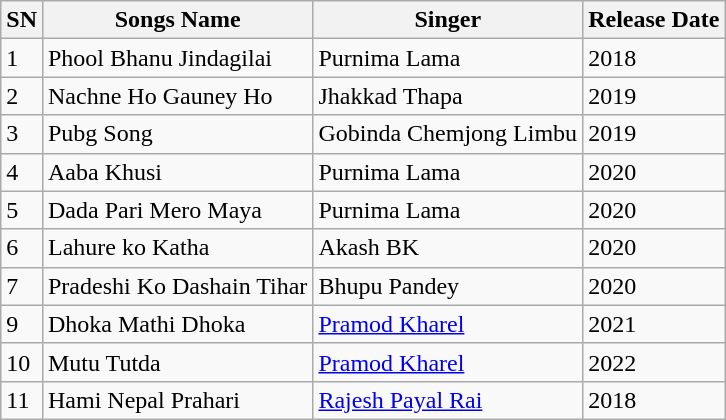<table class="wikitable">
<tr>
<th>SN</th>
<th>Songs Name</th>
<th>Singer</th>
<th>Release Date</th>
</tr>
<tr>
<td>1</td>
<td>Phool Bhanu Jindagilai</td>
<td>Purnima Lama</td>
<td>2018</td>
</tr>
<tr>
<td>2</td>
<td>Nachne Ho Gauney Ho</td>
<td>Jhakkad Thapa</td>
<td>2019</td>
</tr>
<tr>
<td>3</td>
<td>Pubg Song</td>
<td>Gobinda Chemjong Limbu</td>
<td>2019</td>
</tr>
<tr>
<td>4</td>
<td>Aaba Khusi</td>
<td>Purnima Lama</td>
<td>2020</td>
</tr>
<tr>
<td>5</td>
<td>Dada Pari Mero Maya</td>
<td>Purnima Lama</td>
<td>2020</td>
</tr>
<tr>
<td>6</td>
<td>Lahure ko Katha</td>
<td>Akash BK</td>
<td>2020</td>
</tr>
<tr>
<td>7</td>
<td>Pradeshi Ko Dashain Tihar</td>
<td>Bhupu Pandey</td>
<td>2020</td>
</tr>
<tr>
<td>9</td>
<td>Dhoka Mathi Dhoka</td>
<td><a href='#'>Pramod Kharel</a></td>
<td>2021</td>
</tr>
<tr>
<td>10</td>
<td>Mutu Tutda</td>
<td><a href='#'>Pramod Kharel</a></td>
<td>2022</td>
</tr>
<tr>
<td>11</td>
<td>Hami Nepal Prahari</td>
<td><a href='#'>Rajesh Payal Rai</a></td>
<td>2018</td>
</tr>
</table>
